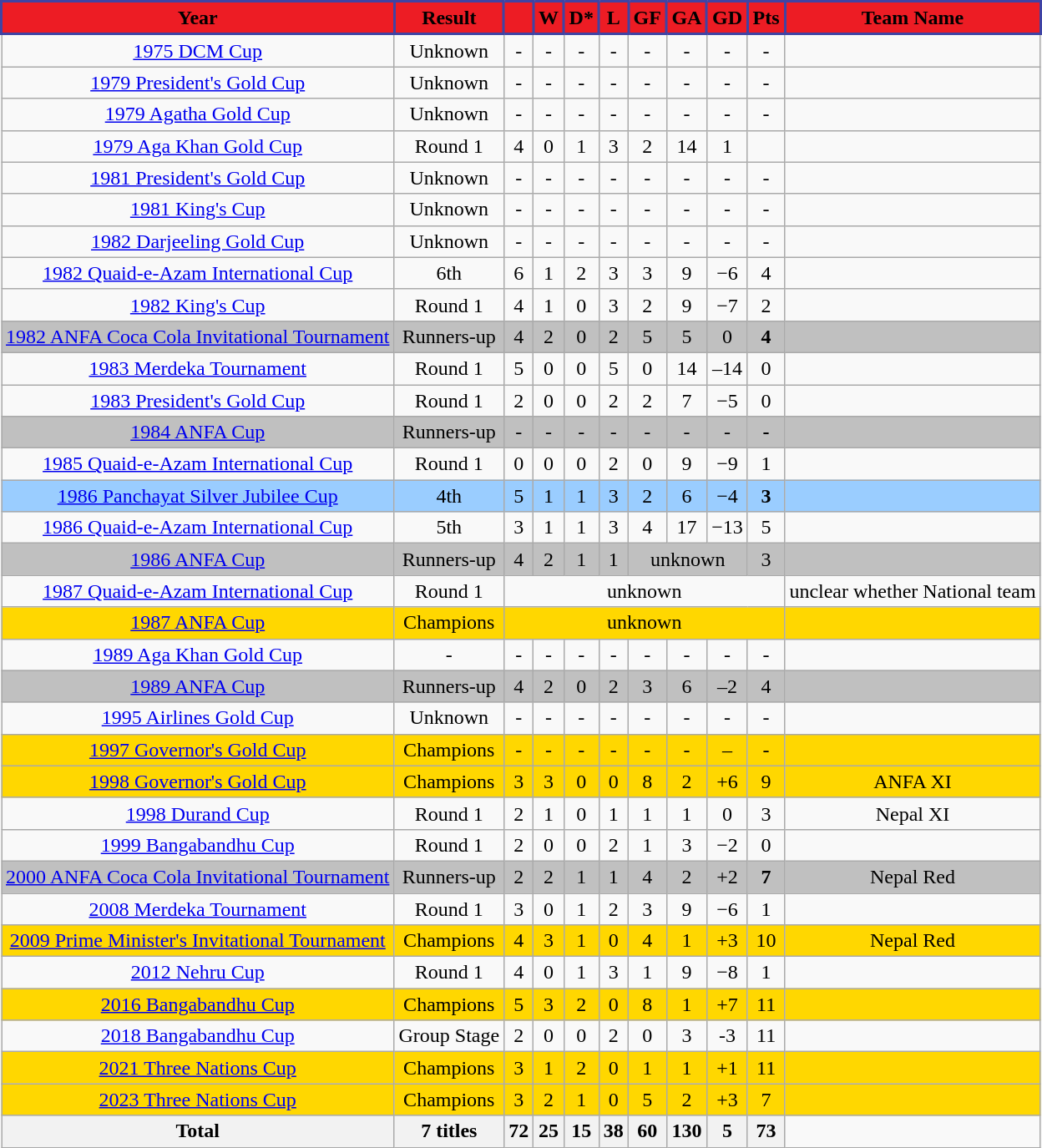<table Class = "wikitable" style = "text-align: center;">
<tr>
<th style="background:#ED1C24;border: 2px solid #3F43A4;"><span>Year</span></th>
<th style="background:#ED1C24;border: 2px solid #3F43A4;"><span>Result</span></th>
<th style="background:#ED1C24;border: 2px solid #3F43A4;"><span></span></th>
<th style="background:#ED1C24;border: 2px solid #3F43A4;"><span>W</span></th>
<th style="background:#ED1C24;border: 2px solid #3F43A4;"><span>D*</span></th>
<th style="background:#ED1C24;border: 2px solid #3F43A4;"><span>L</span></th>
<th style="background:#ED1C24;border: 2px solid #3F43A4;"><span>GF</span></th>
<th style="background:#ED1C24;border: 2px solid #3F43A4;"><span>GA</span></th>
<th style="background:#ED1C24;border: 2px solid #3F43A4;"><span>GD</span></th>
<th style="background:#ED1C24;border: 2px solid #3F43A4;"><span>Pts</span></th>
<th style="background:#ED1C24;border: 2px solid #3F43A4;"><span>Team Name</span></th>
</tr>
<tr>
<td> <a href='#'>1975 DCM Cup</a></td>
<td>Unknown</td>
<td>-</td>
<td>-</td>
<td>-</td>
<td>-</td>
<td>-</td>
<td>-</td>
<td>-</td>
<td>-</td>
<td></td>
</tr>
<tr>
<td> <a href='#'>1979 President's Gold Cup</a></td>
<td>Unknown</td>
<td>-</td>
<td>-</td>
<td>-</td>
<td>-</td>
<td>-</td>
<td>-</td>
<td>-</td>
<td>-</td>
<td></td>
</tr>
<tr>
<td> <a href='#'>1979 Agatha Gold Cup</a></td>
<td>Unknown</td>
<td>-</td>
<td>-</td>
<td>-</td>
<td>-</td>
<td>-</td>
<td>-</td>
<td>-</td>
<td>-</td>
<td></td>
</tr>
<tr>
<td> <a href='#'>1979 Aga Khan Gold Cup</a></td>
<td>Round 1</td>
<td>4</td>
<td>0</td>
<td>1</td>
<td>3</td>
<td>2</td>
<td>14</td>
<td −12>1</td>
<td></td>
</tr>
<tr>
<td> <a href='#'>1981 President's Gold Cup</a></td>
<td>Unknown</td>
<td>-</td>
<td>-</td>
<td>-</td>
<td>-</td>
<td>-</td>
<td>-</td>
<td>-</td>
<td>-</td>
<td></td>
</tr>
<tr>
<td> <a href='#'>1981 King's Cup</a></td>
<td>Unknown</td>
<td>-</td>
<td>-</td>
<td>-</td>
<td>-</td>
<td>-</td>
<td>-</td>
<td>-</td>
<td>-</td>
<td></td>
</tr>
<tr>
<td> <a href='#'>1982 Darjeeling Gold Cup</a></td>
<td>Unknown</td>
<td>-</td>
<td>-</td>
<td>-</td>
<td>-</td>
<td>-</td>
<td>-</td>
<td>-</td>
<td>-</td>
<td></td>
</tr>
<tr>
<td> <a href='#'>1982 Quaid-e-Azam International Cup</a></td>
<td>6th</td>
<td>6</td>
<td>1</td>
<td>2</td>
<td>3</td>
<td>3</td>
<td>9</td>
<td>−6</td>
<td>4</td>
<td></td>
</tr>
<tr>
<td> <a href='#'>1982 King's Cup</a></td>
<td>Round 1</td>
<td>4</td>
<td>1</td>
<td>0</td>
<td>3</td>
<td>2</td>
<td>9</td>
<td>−7</td>
<td>2</td>
<td></td>
</tr>
<tr bgcolor=silver>
<td> <a href='#'>1982 ANFA Coca Cola Invitational Tournament</a></td>
<td>Runners-up</td>
<td>4</td>
<td>2</td>
<td>0</td>
<td>2</td>
<td>5</td>
<td>5</td>
<td>0</td>
<td><strong>4</strong></td>
<td></td>
</tr>
<tr>
<td> <a href='#'>1983 Merdeka Tournament</a></td>
<td>Round 1</td>
<td>5</td>
<td>0</td>
<td>0</td>
<td>5</td>
<td>0</td>
<td>14</td>
<td>–14</td>
<td>0</td>
<td></td>
</tr>
<tr>
<td> <a href='#'>1983 President's Gold Cup</a></td>
<td>Round 1</td>
<td>2</td>
<td>0</td>
<td>0</td>
<td>2</td>
<td>2</td>
<td>7</td>
<td>−5</td>
<td>0</td>
<td></td>
</tr>
<tr bgcolor=silver>
<td> <a href='#'>1984 ANFA Cup</a></td>
<td>Runners-up</td>
<td>-</td>
<td>-</td>
<td>-</td>
<td>-</td>
<td>-</td>
<td>-</td>
<td>-</td>
<td><strong> -</strong></td>
<td></td>
</tr>
<tr>
<td> <a href='#'>1985 Quaid-e-Azam International Cup</a></td>
<td>Round 1</td>
<td>0</td>
<td>0</td>
<td>0</td>
<td>2</td>
<td>0</td>
<td>9</td>
<td>−9</td>
<td>1</td>
<td></td>
</tr>
<tr bgcolor=#9acdff>
<td> <a href='#'>1986 Panchayat Silver Jubilee Cup</a></td>
<td>4th</td>
<td>5</td>
<td>1</td>
<td>1</td>
<td>3</td>
<td>2</td>
<td>6</td>
<td>−4</td>
<td><strong>3</strong></td>
<td></td>
</tr>
<tr>
<td> <a href='#'>1986 Quaid-e-Azam International Cup</a></td>
<td>5th</td>
<td>3</td>
<td>1</td>
<td>1</td>
<td>3</td>
<td>4</td>
<td>17</td>
<td>−13</td>
<td>5</td>
<td></td>
</tr>
<tr bgcolor=silver>
<td> <a href='#'>1986 ANFA Cup</a></td>
<td>Runners-up</td>
<td>4</td>
<td>2</td>
<td>1</td>
<td>1</td>
<td colspan="3">unknown</td>
<td>3</td>
<td></td>
</tr>
<tr>
<td> <a href='#'>1987 Quaid-e-Azam International Cup</a></td>
<td>Round 1</td>
<td colspan="8">unknown</td>
<td>unclear whether National team</td>
</tr>
<tr bgcolor=gold>
<td> <a href='#'>1987 ANFA Cup</a></td>
<td>Champions</td>
<td colspan="8">unknown</td>
<td></td>
</tr>
<tr>
<td> <a href='#'>1989 Aga Khan Gold Cup</a></td>
<td>-</td>
<td>-</td>
<td>-</td>
<td>-</td>
<td>-</td>
<td>-</td>
<td>-</td>
<td>-</td>
<td>-</td>
<td></td>
</tr>
<tr bgcolor=silver>
<td> <a href='#'>1989 ANFA Cup</a></td>
<td>Runners-up</td>
<td>4</td>
<td>2</td>
<td>0</td>
<td>2</td>
<td>3</td>
<td>6</td>
<td>–2</td>
<td>4</td>
<td></td>
</tr>
<tr>
<td> <a href='#'>1995 Airlines Gold Cup</a></td>
<td>Unknown</td>
<td>-</td>
<td>-</td>
<td>-</td>
<td>-</td>
<td>-</td>
<td>-</td>
<td>-</td>
<td>-</td>
<td></td>
</tr>
<tr bgcolor='gold'>
<td> <a href='#'>1997 Governor's Gold Cup</a></td>
<td>Champions</td>
<td>-</td>
<td>-</td>
<td>-</td>
<td>-</td>
<td>-</td>
<td>-</td>
<td>–</td>
<td>-</td>
<td></td>
</tr>
<tr bgcolor='gold'>
<td> <a href='#'>1998 Governor's Gold Cup</a></td>
<td>Champions</td>
<td>3</td>
<td>3</td>
<td>0</td>
<td>0</td>
<td>8</td>
<td>2</td>
<td>+6</td>
<td>9</td>
<td>ANFA XI</td>
</tr>
<tr>
<td> <a href='#'>1998 Durand Cup</a></td>
<td>Round 1</td>
<td>2</td>
<td>1</td>
<td>0</td>
<td>1</td>
<td>1</td>
<td>1</td>
<td>0</td>
<td>3</td>
<td>Nepal XI</td>
</tr>
<tr>
<td> <a href='#'>1999 Bangabandhu Cup</a></td>
<td>Round 1</td>
<td>2</td>
<td>0</td>
<td>0</td>
<td>2</td>
<td>1</td>
<td>3</td>
<td>−2</td>
<td>0</td>
<td></td>
</tr>
<tr bgcolor='silver'>
<td> <a href='#'>2000 ANFA Coca Cola Invitational Tournament</a></td>
<td>Runners-up</td>
<td>2</td>
<td>2</td>
<td>1</td>
<td>1</td>
<td>4</td>
<td>2</td>
<td>+2</td>
<td><strong>7</strong></td>
<td>Nepal Red</td>
</tr>
<tr>
<td> <a href='#'>2008 Merdeka Tournament</a></td>
<td>Round 1</td>
<td>3</td>
<td>0</td>
<td>1</td>
<td>2</td>
<td>3</td>
<td>9</td>
<td>−6</td>
<td>1</td>
<td></td>
</tr>
<tr bgcolor='gold'>
<td> <a href='#'>2009 Prime Minister's Invitational Tournament</a></td>
<td>Champions</td>
<td>4</td>
<td>3</td>
<td>1</td>
<td>0</td>
<td>4</td>
<td>1</td>
<td>+3</td>
<td>10</td>
<td>Nepal Red</td>
</tr>
<tr>
<td> <a href='#'>2012 Nehru Cup</a></td>
<td>Round 1</td>
<td>4</td>
<td>0</td>
<td>1</td>
<td>3</td>
<td>1</td>
<td>9</td>
<td>−8</td>
<td>1</td>
<td></td>
</tr>
<tr bgcolor='gold'>
<td> <a href='#'>2016 Bangabandhu Cup</a></td>
<td>Champions</td>
<td>5</td>
<td>3</td>
<td>2</td>
<td>0</td>
<td>8</td>
<td>1</td>
<td>+7</td>
<td>11</td>
<td></td>
</tr>
<tr>
<td> <a href='#'>2018 Bangabandhu Cup</a></td>
<td>Group Stage</td>
<td>2</td>
<td>0</td>
<td>0</td>
<td>2</td>
<td>0</td>
<td>3</td>
<td>-3</td>
<td>11</td>
<td></td>
</tr>
<tr bgcolor='gold'>
<td> <a href='#'>2021 Three Nations Cup</a></td>
<td>Champions</td>
<td>3</td>
<td>1</td>
<td>2</td>
<td>0</td>
<td>1</td>
<td>1</td>
<td>+1</td>
<td>11</td>
<td></td>
</tr>
<tr bgcolor='gold'>
<td> <a href='#'>2023 Three Nations Cup</a></td>
<td>Champions</td>
<td>3</td>
<td>2</td>
<td>1</td>
<td>0</td>
<td>5</td>
<td>2</td>
<td>+3</td>
<td>7</td>
<td></td>
</tr>
<tr>
<th>Total</th>
<th>7 titles</th>
<th>72</th>
<th>25</th>
<th>15</th>
<th>38</th>
<th>60</th>
<th>130</th>
<th>5</th>
<th>73</th>
<td></td>
</tr>
</table>
